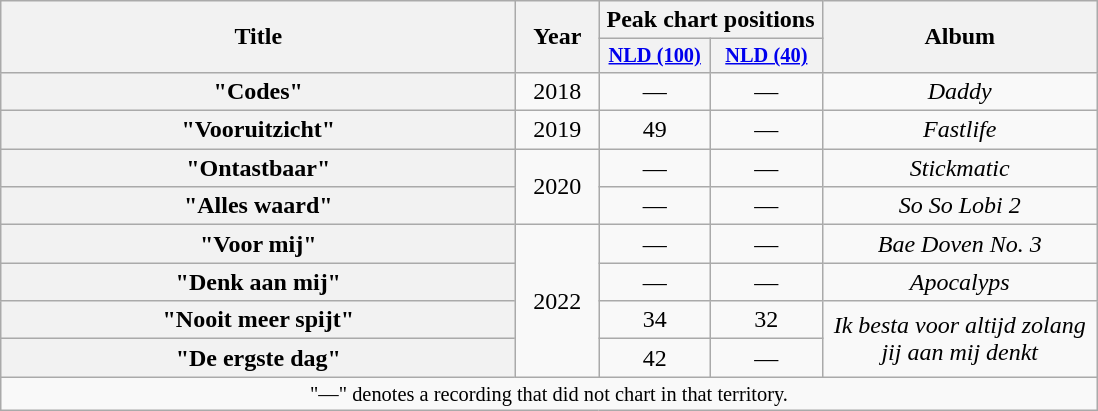<table class="wikitable plainrowheaders" style="text-align:center;">
<tr>
<th scope="col" rowspan="2" style="width:21em;">Title</th>
<th scope="col" rowspan="2" style="width:3em;">Year</th>
<th scope="col" colspan="2">Peak chart positions</th>
<th scope="col" rowspan="2" style="width:11em;">Album</th>
</tr>
<tr>
<th scope="col" style="width:5em;font-size:85%;"><a href='#'>NLD (100)</a><br></th>
<th scope="col" style="width:5em;font-size:85%;"><a href='#'>NLD (40)</a><br></th>
</tr>
<tr>
<th scope="row">"Codes" </th>
<td>2018</td>
<td>—</td>
<td>—</td>
<td><em>Daddy</em></td>
</tr>
<tr>
<th scope="row">"Vooruitzicht" </th>
<td>2019</td>
<td>49</td>
<td>—</td>
<td><em>Fastlife</em></td>
</tr>
<tr>
<th scope="row">"Ontastbaar" </th>
<td rowspan="2">2020</td>
<td>—</td>
<td>—</td>
<td><em>Stickmatic</em></td>
</tr>
<tr>
<th scope="row">"Alles waard" </th>
<td>—</td>
<td>—</td>
<td><em>So So Lobi 2</em></td>
</tr>
<tr>
<th scope="row">"Voor mij" </th>
<td rowspan="4">2022</td>
<td>—</td>
<td>—</td>
<td><em>Bae Doven No. 3</em></td>
</tr>
<tr>
<th scope="row">"Denk aan mij" </th>
<td>—</td>
<td>—</td>
<td><em>Apocalyps</em></td>
</tr>
<tr>
<th scope="row">"Nooit meer spijt" </th>
<td>34</td>
<td>32</td>
<td rowspan="2"><em>Ik besta voor altijd zolang jij aan mij denkt</em></td>
</tr>
<tr>
<th scope="row">"De ergste dag" </th>
<td>42</td>
<td>—</td>
</tr>
<tr>
<td colspan="5" style="font-size:85%">"—" denotes a recording that did not chart in that territory.</td>
</tr>
</table>
